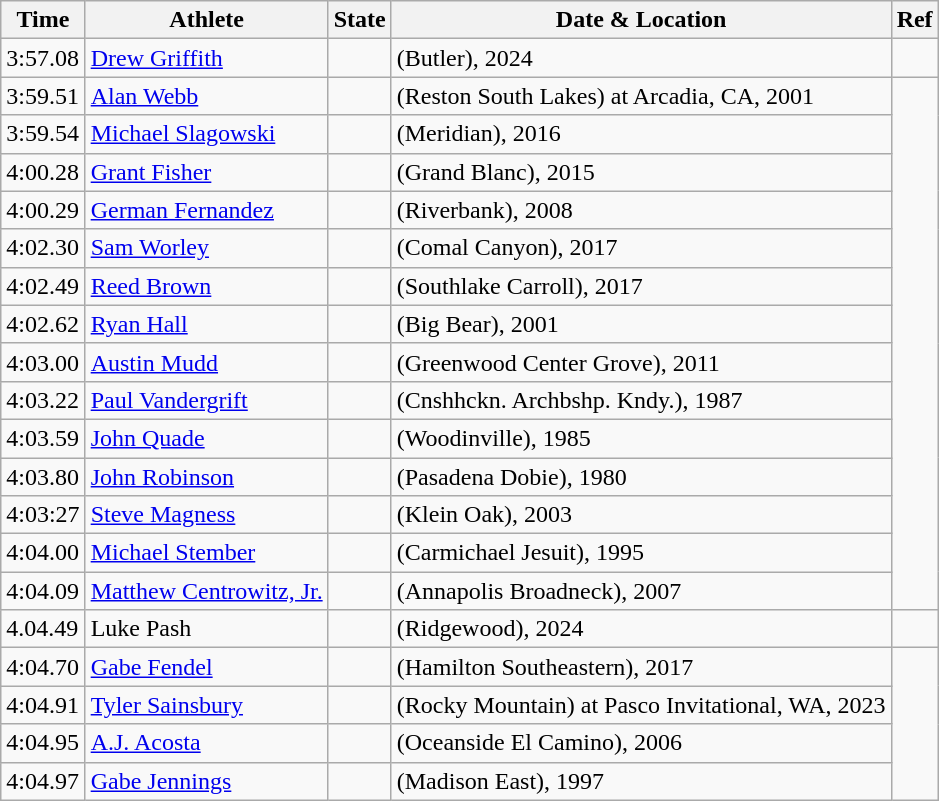<table class="wikitable">
<tr>
<th>Time</th>
<th>Athlete</th>
<th>State</th>
<th>Date & Location</th>
<th>Ref</th>
</tr>
<tr>
<td>3:57.08</td>
<td><a href='#'>Drew Griffith</a></td>
<td></td>
<td>(Butler), 2024</td>
<td></td>
</tr>
<tr>
<td>3:59.51</td>
<td><a href='#'>Alan Webb</a></td>
<td></td>
<td>(Reston South Lakes) at Arcadia, CA, 2001</td>
</tr>
<tr>
<td>3:59.54</td>
<td><a href='#'>Michael Slagowski</a></td>
<td></td>
<td>(Meridian), 2016</td>
</tr>
<tr>
<td>4:00.28</td>
<td><a href='#'>Grant Fisher</a></td>
<td></td>
<td>(Grand Blanc), 2015</td>
</tr>
<tr>
<td>4:00.29</td>
<td><a href='#'>German Fernandez</a></td>
<td></td>
<td>(Riverbank), 2008</td>
</tr>
<tr>
<td>4:02.30</td>
<td><a href='#'>Sam Worley</a></td>
<td></td>
<td>(Comal Canyon), 2017</td>
</tr>
<tr>
<td>4:02.49</td>
<td><a href='#'>Reed Brown</a></td>
<td></td>
<td>(Southlake Carroll), 2017</td>
</tr>
<tr>
<td>4:02.62</td>
<td><a href='#'>Ryan Hall</a></td>
<td></td>
<td>(Big Bear), 2001</td>
</tr>
<tr>
<td>4:03.00</td>
<td><a href='#'>Austin Mudd</a></td>
<td></td>
<td>(Greenwood Center Grove), 2011</td>
</tr>
<tr>
<td>4:03.22</td>
<td><a href='#'>Paul Vandergrift</a></td>
<td></td>
<td>(Cnshhckn. Archbshp. Kndy.), 1987</td>
</tr>
<tr>
<td>4:03.59</td>
<td><a href='#'>John Quade</a></td>
<td></td>
<td>(Woodinville), 1985</td>
</tr>
<tr>
<td>4:03.80</td>
<td><a href='#'>John Robinson</a></td>
<td></td>
<td>(Pasadena Dobie), 1980</td>
</tr>
<tr>
<td>4:03:27</td>
<td><a href='#'>Steve Magness</a></td>
<td></td>
<td>(Klein Oak), 2003</td>
</tr>
<tr>
<td>4:04.00</td>
<td><a href='#'>Michael Stember</a></td>
<td></td>
<td>(Carmichael Jesuit), 1995</td>
</tr>
<tr>
<td>4:04.09</td>
<td><a href='#'>Matthew Centrowitz, Jr.</a></td>
<td></td>
<td>(Annapolis Broadneck), 2007</td>
</tr>
<tr>
<td>4.04.49</td>
<td>Luke Pash</td>
<td></td>
<td>(Ridgewood), 2024</td>
<td></td>
</tr>
<tr>
<td>4:04.70</td>
<td><a href='#'>Gabe Fendel</a></td>
<td></td>
<td>(Hamilton Southeastern), 2017</td>
</tr>
<tr>
<td>4:04.91</td>
<td><a href='#'>Tyler Sainsbury</a></td>
<td></td>
<td>(Rocky Mountain) at Pasco Invitational, WA, 2023</td>
</tr>
<tr>
<td>4:04.95</td>
<td><a href='#'>A.J. Acosta</a></td>
<td></td>
<td>(Oceanside El Camino), 2006</td>
</tr>
<tr>
<td>4:04.97</td>
<td><a href='#'>Gabe Jennings</a></td>
<td></td>
<td>(Madison East), 1997</td>
</tr>
</table>
